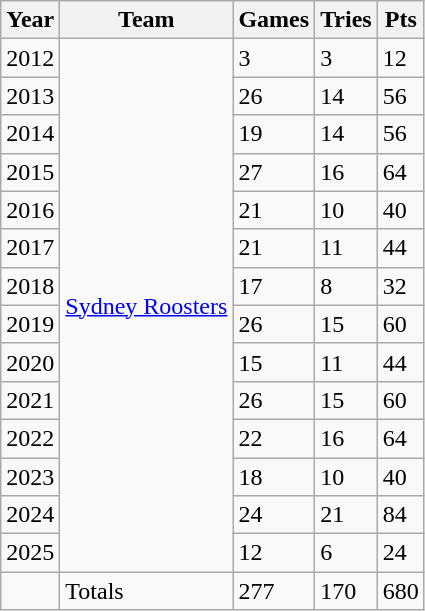<table class="wikitable">
<tr>
<th>Year</th>
<th>Team</th>
<th>Games</th>
<th>Tries</th>
<th>Pts</th>
</tr>
<tr>
<td>2012</td>
<td rowspan="14"> <a href='#'>Sydney Roosters</a></td>
<td>3</td>
<td>3</td>
<td>12</td>
</tr>
<tr>
<td>2013</td>
<td>26</td>
<td>14</td>
<td>56</td>
</tr>
<tr>
<td>2014</td>
<td>19</td>
<td>14</td>
<td>56</td>
</tr>
<tr>
<td>2015</td>
<td>27</td>
<td>16</td>
<td>64</td>
</tr>
<tr>
<td>2016</td>
<td>21</td>
<td>10</td>
<td>40</td>
</tr>
<tr>
<td>2017</td>
<td>21</td>
<td>11</td>
<td>44</td>
</tr>
<tr>
<td>2018</td>
<td>17</td>
<td>8</td>
<td>32</td>
</tr>
<tr>
<td>2019</td>
<td>26</td>
<td>15</td>
<td>60</td>
</tr>
<tr>
<td>2020</td>
<td>15</td>
<td>11</td>
<td>44</td>
</tr>
<tr>
<td>2021</td>
<td>26</td>
<td>15</td>
<td>60</td>
</tr>
<tr>
<td>2022</td>
<td>22</td>
<td>16</td>
<td>64</td>
</tr>
<tr>
<td>2023</td>
<td>18</td>
<td>10</td>
<td>40</td>
</tr>
<tr>
<td>2024</td>
<td>24</td>
<td>21</td>
<td>84</td>
</tr>
<tr>
<td>2025</td>
<td>12</td>
<td>6</td>
<td>24</td>
</tr>
<tr>
<td></td>
<td>Totals</td>
<td>277</td>
<td>170</td>
<td>680</td>
</tr>
</table>
